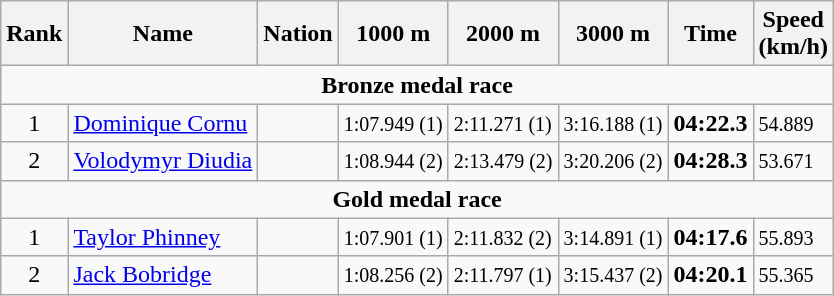<table class=wikitable sortable style=text-align:center>
<tr>
<th>Rank</th>
<th>Name</th>
<th>Nation</th>
<th>1000 m</th>
<th>2000 m</th>
<th>3000 m</th>
<th>Time</th>
<th>Speed<br>(km/h)</th>
</tr>
<tr>
<td colspan=9 align=center><strong>Bronze medal race</strong></td>
</tr>
<tr>
<td>1</td>
<td align=left><a href='#'>Dominique Cornu</a></td>
<td align=left></td>
<td align=left><small>1:07.949 (1)</small></td>
<td align=left><small>2:11.271 (1)</small></td>
<td align=left><small>3:16.188 (1)</small></td>
<td align=left><strong>04:22.3</strong></td>
<td align=left><small>54.889</small></td>
</tr>
<tr>
<td>2</td>
<td align=left><a href='#'>Volodymyr Diudia</a></td>
<td align=left></td>
<td align=left><small>1:08.944 (2)</small></td>
<td align=left><small>2:13.479 (2)</small></td>
<td align=left><small>3:20.206 (2)</small></td>
<td align=left><strong>04:28.3</strong></td>
<td align=left><small>53.671</small></td>
</tr>
<tr>
<td colspan=9 align=center><strong>Gold medal race</strong></td>
</tr>
<tr>
<td>1</td>
<td align=left><a href='#'>Taylor Phinney</a></td>
<td align=left></td>
<td align=left><small>1:07.901 (1)</small></td>
<td align=left><small>2:11.832 (2)</small></td>
<td align=left><small>3:14.891 (1)</small></td>
<td align=left><strong>04:17.6</strong></td>
<td align=left><small>55.893</small></td>
</tr>
<tr>
<td>2</td>
<td align=left><a href='#'>Jack Bobridge</a></td>
<td align=left></td>
<td align=left><small>1:08.256 (2)</small></td>
<td align=left><small>2:11.797 (1)</small></td>
<td align=left><small>3:15.437 (2)</small></td>
<td align=left><strong>04:20.1</strong></td>
<td align=left><small>55.365</small></td>
</tr>
</table>
